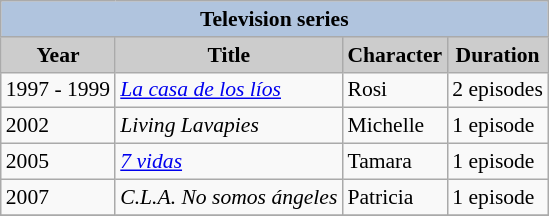<table class="wikitable" style="font-size: 90%;">
<tr>
<th colspan="4" style="background:#B0C4DE;">Television series</th>
</tr>
<tr align="center">
<th style="background: #CCCCCC;">Year</th>
<th style="background: #CCCCCC;">Title</th>
<th style="background: #CCCCCC;">Character</th>
<th style="background: #CCCCCC;">Duration</th>
</tr>
<tr>
<td>1997 - 1999</td>
<td><em><a href='#'>La casa de los líos</a></em></td>
<td>Rosi</td>
<td>2 episodes</td>
</tr>
<tr>
<td>2002</td>
<td><em>Living Lavapies</em></td>
<td>Michelle</td>
<td>1 episode</td>
</tr>
<tr>
<td>2005</td>
<td><em><a href='#'>7 vidas</a></em></td>
<td>Tamara</td>
<td>1 episode</td>
</tr>
<tr>
<td>2007</td>
<td><em>C.L.A. No somos ángeles</em></td>
<td>Patricia</td>
<td>1 episode</td>
</tr>
<tr>
</tr>
</table>
